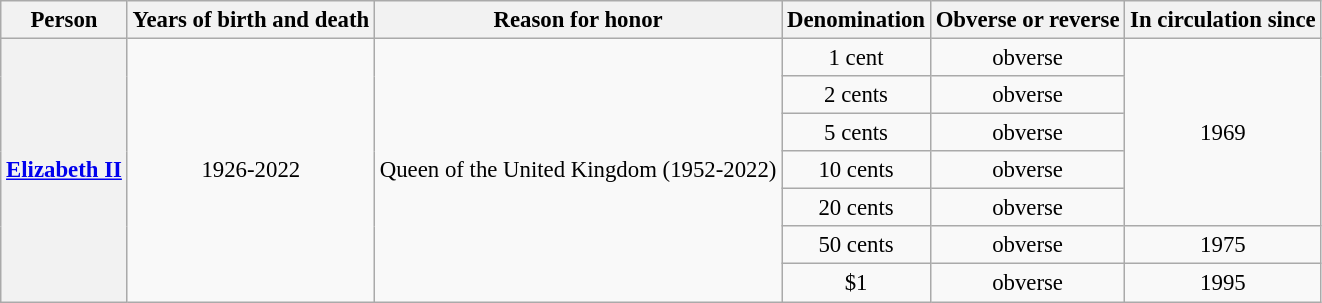<table class="wikitable" style="font-size:95%; text-align:center;">
<tr>
<th>Person</th>
<th>Years of birth and death</th>
<th>Reason for honor</th>
<th>Denomination</th>
<th>Obverse or reverse</th>
<th>In circulation since</th>
</tr>
<tr>
<th rowspan="7"><a href='#'>Elizabeth II</a></th>
<td rowspan="7">1926-2022</td>
<td rowspan="7">Queen of the United Kingdom (1952-2022)</td>
<td>1 cent</td>
<td>obverse</td>
<td rowspan="5">1969</td>
</tr>
<tr>
<td>2 cents</td>
<td>obverse</td>
</tr>
<tr>
<td>5 cents</td>
<td>obverse</td>
</tr>
<tr>
<td>10 cents</td>
<td>obverse</td>
</tr>
<tr>
<td>20 cents</td>
<td>obverse</td>
</tr>
<tr>
<td>50 cents</td>
<td>obverse</td>
<td>1975</td>
</tr>
<tr>
<td>$1</td>
<td>obverse</td>
<td>1995</td>
</tr>
</table>
